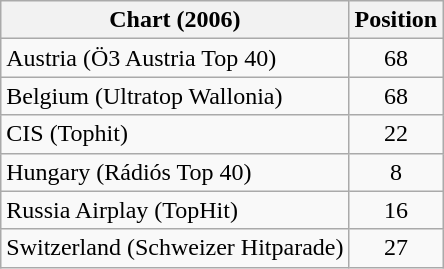<table class="wikitable sortable">
<tr>
<th>Chart (2006)</th>
<th>Position</th>
</tr>
<tr>
<td>Austria (Ö3 Austria Top 40)</td>
<td align="center">68</td>
</tr>
<tr>
<td>Belgium (Ultratop Wallonia)</td>
<td align="center">68</td>
</tr>
<tr>
<td>CIS (Tophit)</td>
<td align="center">22</td>
</tr>
<tr>
<td>Hungary (Rádiós Top 40)</td>
<td align="center">8</td>
</tr>
<tr>
<td>Russia Airplay (TopHit)</td>
<td align="center">16</td>
</tr>
<tr>
<td>Switzerland (Schweizer Hitparade)</td>
<td align="center">27</td>
</tr>
</table>
